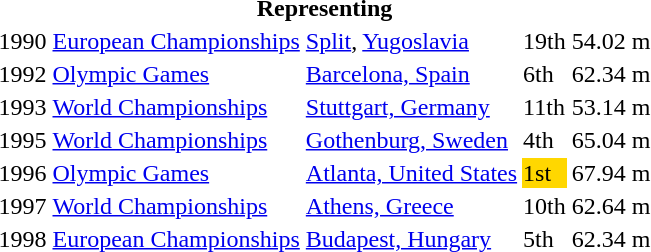<table>
<tr>
<th colspan="5">Representing </th>
</tr>
<tr>
<td>1990</td>
<td><a href='#'>European Championships</a></td>
<td><a href='#'>Split</a>, <a href='#'>Yugoslavia</a></td>
<td>19th</td>
<td>54.02 m</td>
</tr>
<tr>
<td>1992</td>
<td><a href='#'>Olympic Games</a></td>
<td><a href='#'>Barcelona, Spain</a></td>
<td>6th</td>
<td>62.34 m</td>
</tr>
<tr>
<td>1993</td>
<td><a href='#'>World Championships</a></td>
<td><a href='#'>Stuttgart, Germany</a></td>
<td>11th</td>
<td>53.14 m</td>
</tr>
<tr>
<td>1995</td>
<td><a href='#'>World Championships</a></td>
<td><a href='#'>Gothenburg, Sweden</a></td>
<td>4th</td>
<td>65.04 m</td>
</tr>
<tr>
<td>1996</td>
<td><a href='#'>Olympic Games</a></td>
<td><a href='#'>Atlanta, United States</a></td>
<td bgcolor="gold">1st</td>
<td>67.94 m</td>
</tr>
<tr>
<td>1997</td>
<td><a href='#'>World Championships</a></td>
<td><a href='#'>Athens, Greece</a></td>
<td>10th</td>
<td>62.64 m</td>
</tr>
<tr>
<td>1998</td>
<td><a href='#'>European Championships</a></td>
<td><a href='#'>Budapest, Hungary</a></td>
<td>5th</td>
<td>62.34 m</td>
</tr>
</table>
